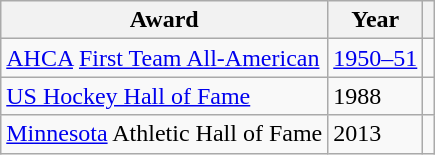<table class="wikitable">
<tr>
<th>Award</th>
<th>Year</th>
<th></th>
</tr>
<tr>
<td><a href='#'>AHCA</a> <a href='#'>First Team All-American</a></td>
<td><a href='#'>1950–51</a></td>
<td></td>
</tr>
<tr>
<td><a href='#'>US Hockey Hall of Fame</a></td>
<td>1988</td>
<td></td>
</tr>
<tr>
<td><a href='#'>Minnesota</a> Athletic Hall of Fame</td>
<td>2013</td>
<td></td>
</tr>
</table>
